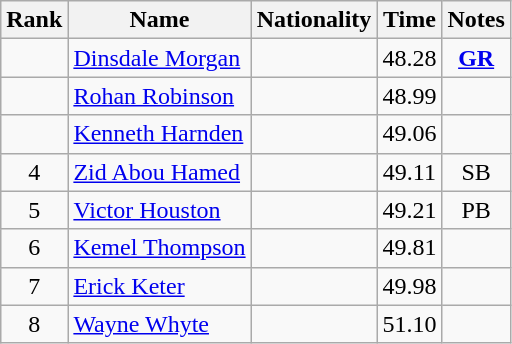<table class="wikitable sortable" style="text-align:center">
<tr>
<th>Rank</th>
<th>Name</th>
<th>Nationality</th>
<th>Time</th>
<th>Notes</th>
</tr>
<tr>
<td></td>
<td align=left><a href='#'>Dinsdale Morgan</a></td>
<td align=left></td>
<td>48.28</td>
<td><strong><a href='#'>GR</a></strong></td>
</tr>
<tr>
<td></td>
<td align=left><a href='#'>Rohan Robinson</a></td>
<td align=left></td>
<td>48.99</td>
<td></td>
</tr>
<tr>
<td></td>
<td align=left><a href='#'>Kenneth Harnden</a></td>
<td align=left></td>
<td>49.06</td>
<td></td>
</tr>
<tr>
<td>4</td>
<td align=left><a href='#'>Zid Abou Hamed</a></td>
<td align=left></td>
<td>49.11</td>
<td>SB</td>
</tr>
<tr>
<td>5</td>
<td align=left><a href='#'>Victor Houston</a></td>
<td align=left></td>
<td>49.21</td>
<td>PB</td>
</tr>
<tr>
<td>6</td>
<td align=left><a href='#'>Kemel Thompson</a></td>
<td align=left></td>
<td>49.81</td>
<td></td>
</tr>
<tr>
<td>7</td>
<td align=left><a href='#'>Erick Keter</a></td>
<td align=left></td>
<td>49.98</td>
<td></td>
</tr>
<tr>
<td>8</td>
<td align=left><a href='#'>Wayne Whyte</a></td>
<td align=left></td>
<td>51.10</td>
<td></td>
</tr>
</table>
